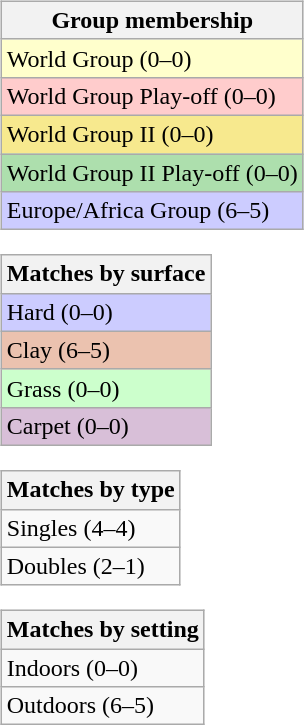<table>
<tr valign=top>
<td><br><table class=wikitable>
<tr>
<th>Group membership</th>
</tr>
<tr style="background:#ffffcc;">
<td>World Group (0–0)</td>
</tr>
<tr style="background:#ffcccc;">
<td>World Group Play-off (0–0)</td>
</tr>
<tr style="background:#F7E98E;">
<td>World Group II (0–0)</td>
</tr>
<tr style="background:#ADDFAD;">
<td>World Group II Play-off (0–0)</td>
</tr>
<tr style="background:#CCCCFF;">
<td>Europe/Africa Group (6–5)</td>
</tr>
</table>
<table class=wikitable>
<tr>
<th>Matches by surface</th>
</tr>
<tr style="background:#ccf;">
<td>Hard (0–0)</td>
</tr>
<tr style="background:#ebc2af;">
<td>Clay (6–5)</td>
</tr>
<tr style="background:#cfc;">
<td>Grass (0–0)</td>
</tr>
<tr style="background:thistle;">
<td>Carpet (0–0)</td>
</tr>
</table>
<table class=wikitable>
<tr>
<th>Matches by type</th>
</tr>
<tr>
<td>Singles (4–4)</td>
</tr>
<tr>
<td>Doubles (2–1)</td>
</tr>
</table>
<table class=wikitable>
<tr>
<th>Matches by setting</th>
</tr>
<tr>
<td>Indoors (0–0)</td>
</tr>
<tr>
<td>Outdoors (6–5)</td>
</tr>
</table>
</td>
</tr>
</table>
